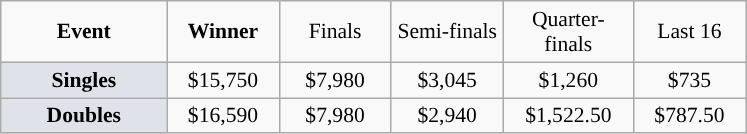<table class=wikitable style="font-size:90%;text-align:center">
<tr>
<td style="width:104px;"><strong>Event</strong></td>
<td style="width:68px;"><strong>Winner</strong></td>
<td style="width:68px;">Finals</td>
<td style="width:68px;">Semi-finals</td>
<td style="width:80px;">Quarter-finals</td>
<td style="width:68px;">Last 16</td>
</tr>
<tr>
<td style="background:#dfe2e9;"><strong>Singles</strong></td>
<td>$15,750</td>
<td>$7,980</td>
<td>$3,045</td>
<td>$1,260</td>
<td>$735</td>
</tr>
<tr>
<td style="background:#dfe2e9;"><strong>Doubles</strong></td>
<td>$16,590</td>
<td>$7,980</td>
<td>$2,940</td>
<td>$1,522.50</td>
<td>$787.50</td>
</tr>
</table>
